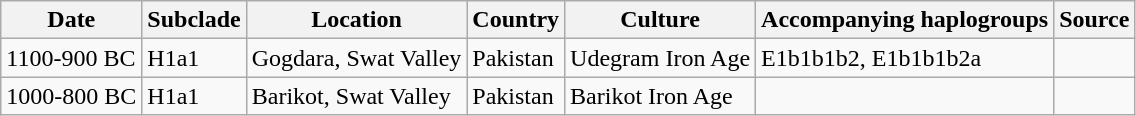<table class="wikitable">
<tr>
<th>Date</th>
<th>Subclade</th>
<th>Location</th>
<th>Country</th>
<th>Culture</th>
<th>Accompanying haplogroups</th>
<th>Source</th>
</tr>
<tr>
<td>1100-900 BC</td>
<td>H1a1</td>
<td>Gogdara, Swat Valley</td>
<td>Pakistan</td>
<td>Udegram Iron Age</td>
<td>E1b1b1b2, E1b1b1b2a</td>
<td></td>
</tr>
<tr>
<td>1000-800 BC</td>
<td>H1a1</td>
<td>Barikot, Swat Valley</td>
<td>Pakistan</td>
<td>Barikot Iron Age</td>
<td></td>
<td></td>
</tr>
</table>
